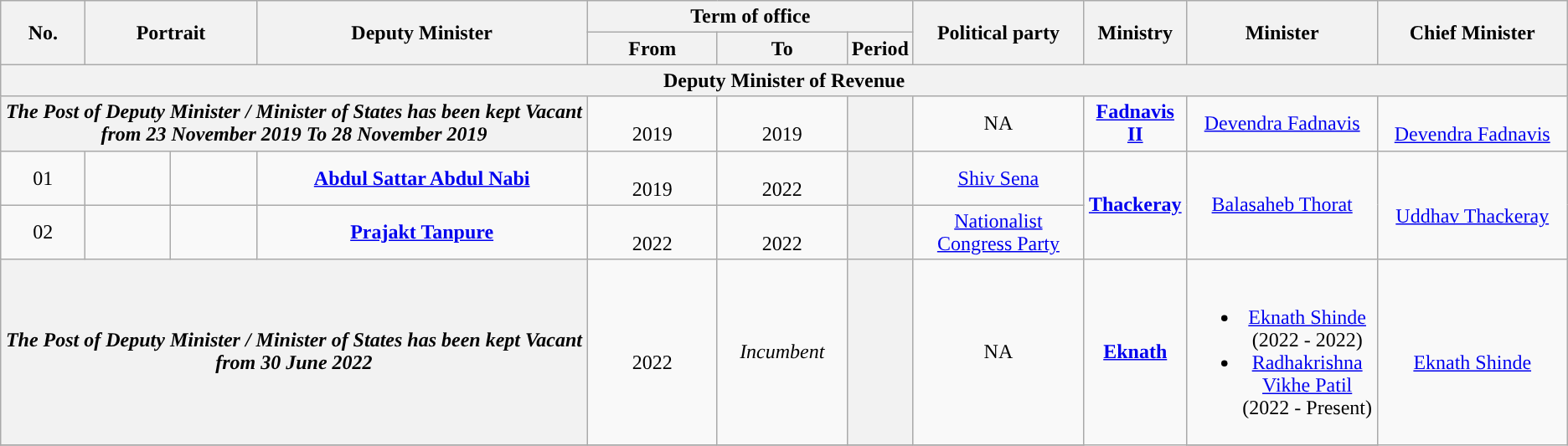<table class="wikitable" style="text-align:center">
<tr>
<th rowspan="2">No.</th>
<th rowspan="2" colspan="2">Portrait</th>
<th rowspan="2" style="width:16em">Deputy Minister<br></th>
<th colspan="3">Term of office</th>
<th rowspan="2" style="width:8em">Political party</th>
<th rowspan="2">Ministry</th>
<th rowspan="2" style="width:9em">Minister</th>
<th rowspan="2" style="width:9em">Chief Minister</th>
</tr>
<tr>
<th style="width:6em">From</th>
<th style="width:6em">To</th>
<th>Period</th>
</tr>
<tr>
<th colspan="11">Deputy Minister of Revenue</th>
</tr>
<tr>
<th colspan="04"><strong><em>The Post of Deputy Minister / Minister of States has been kept Vacant from 23 November 2019 To 28 November 2019</em></strong></th>
<td><br>2019</td>
<td><br>2019</td>
<th></th>
<td>NA</td>
<td rowspan="1"><a href='#'><strong>Fadnavis II</strong></a></td>
<td><a href='#'>Devendra Fadnavis</a></td>
<td rowspan="1"> <br><a href='#'>Devendra Fadnavis</a></td>
</tr>
<tr>
<td>01</td>
<td style="color:inherit;background:"></td>
<td></td>
<td><strong><a href='#'>Abdul Sattar Abdul Nabi</a></strong> <br> </td>
<td><br>2019</td>
<td><br>2022</td>
<th></th>
<td><a href='#'>Shiv Sena</a></td>
<td rowspan="2"><a href='#'><strong>Thackeray</strong></a></td>
<td rowspan="2"><a href='#'>Balasaheb Thorat</a></td>
<td rowspan="2"> <br><a href='#'>Uddhav Thackeray</a></td>
</tr>
<tr>
<td>02</td>
<td style="color:inherit;background:"></td>
<td></td>
<td><strong><a href='#'>Prajakt Tanpure</a></strong> <br> </td>
<td><br>2022</td>
<td><br>2022</td>
<th></th>
<td><a href='#'>Nationalist Congress Party</a></td>
</tr>
<tr>
<th colspan="04"><strong><em>The Post of Deputy Minister / Minister of States has been kept Vacant from 30 June 2022</em></strong></th>
<td><br>2022</td>
<td><em>Incumbent</em></td>
<th></th>
<td>NA</td>
<td rowspan="2"><a href='#'><strong>Eknath</strong></a></td>
<td><br><ul><li><a href='#'>Eknath Shinde</a><br>(2022 - 2022)</li><li><a href='#'>Radhakrishna Vikhe Patil</a><br> (2022 - Present)</li></ul></td>
<td rowspan="2"> <br><a href='#'>Eknath Shinde</a></td>
</tr>
<tr>
</tr>
</table>
